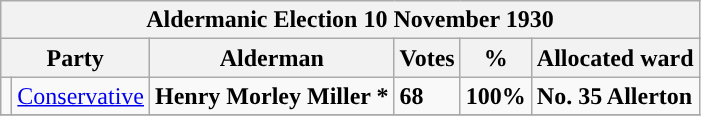<table class="wikitable">
<tr>
<th colspan="6"><strong>Aldermanic Election 10 November 1930</strong></th>
</tr>
<tr>
<th colspan="2">Party</th>
<th>Alderman</th>
<th>Votes</th>
<th>%</th>
<th>Allocated ward</th>
</tr>
<tr>
<td style="background-color:"></td>
<td><a href='#'>Conservative</a></td>
<td><strong>Henry Morley Miller *</strong></td>
<td><strong>68</strong></td>
<td><strong>100%</strong></td>
<td><strong>No. 35 Allerton</strong></td>
</tr>
<tr>
</tr>
</table>
